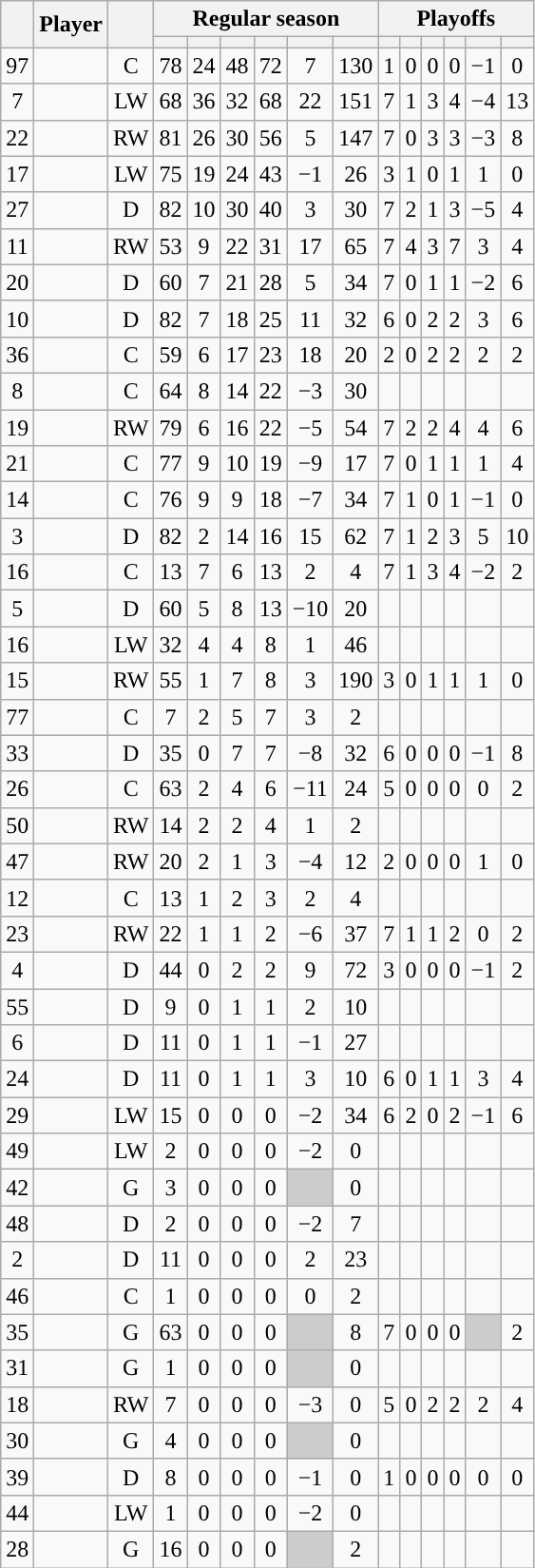<table class="wikitable sortable plainrowheaders" style="text-align:center;">
<tr>
<th scope="col" data-sort-type="number" rowspan="2"></th>
<th scope="col" rowspan="2">Player</th>
<th scope="col" rowspan="2"></th>
<th scope=colgroup colspan=6>Regular season</th>
<th scope=colgroup colspan=6>Playoffs</th>
</tr>
<tr>
<th scope="col" data-sort-type="number"></th>
<th scope="col" data-sort-type="number"></th>
<th scope="col" data-sort-type="number"></th>
<th scope="col" data-sort-type="number"></th>
<th scope="col" data-sort-type="number"></th>
<th scope="col" data-sort-type="number"></th>
<th scope="col" data-sort-type="number"></th>
<th scope="col" data-sort-type="number"></th>
<th scope="col" data-sort-type="number"></th>
<th scope="col" data-sort-type="number"></th>
<th scope="col" data-sort-type="number"></th>
<th scope="col" data-sort-type="number"></th>
</tr>
<tr>
<td scope="row">97</td>
<td align="left"></td>
<td>C</td>
<td>78</td>
<td>24</td>
<td>48</td>
<td>72</td>
<td>7</td>
<td>130</td>
<td>1</td>
<td>0</td>
<td>0</td>
<td>0</td>
<td>−1</td>
<td>0</td>
</tr>
<tr>
<td scope="row">7</td>
<td align="left"></td>
<td>LW</td>
<td>68</td>
<td>36</td>
<td>32</td>
<td>68</td>
<td>22</td>
<td>151</td>
<td>7</td>
<td>1</td>
<td>3</td>
<td>4</td>
<td>−4</td>
<td>13</td>
</tr>
<tr>
<td scope="row">22</td>
<td align="left"></td>
<td>RW</td>
<td>81</td>
<td>26</td>
<td>30</td>
<td>56</td>
<td>5</td>
<td>147</td>
<td>7</td>
<td>0</td>
<td>3</td>
<td>3</td>
<td>−3</td>
<td>8</td>
</tr>
<tr>
<td scope="row">17</td>
<td align="left"></td>
<td>LW</td>
<td>75</td>
<td>19</td>
<td>24</td>
<td>43</td>
<td>−1</td>
<td>26</td>
<td>3</td>
<td>1</td>
<td>0</td>
<td>1</td>
<td>1</td>
<td>0</td>
</tr>
<tr>
<td scope="row">27</td>
<td align="left"></td>
<td>D</td>
<td>82</td>
<td>10</td>
<td>30</td>
<td>40</td>
<td>3</td>
<td>30</td>
<td>7</td>
<td>2</td>
<td>1</td>
<td>3</td>
<td>−5</td>
<td>4</td>
</tr>
<tr>
<td scope="row">11</td>
<td align="left"></td>
<td>RW</td>
<td>53</td>
<td>9</td>
<td>22</td>
<td>31</td>
<td>17</td>
<td>65</td>
<td>7</td>
<td>4</td>
<td>3</td>
<td>7</td>
<td>3</td>
<td>4</td>
</tr>
<tr>
<td scope="row">20</td>
<td align="left"></td>
<td>D</td>
<td>60</td>
<td>7</td>
<td>21</td>
<td>28</td>
<td>5</td>
<td>34</td>
<td>7</td>
<td>0</td>
<td>1</td>
<td>1</td>
<td>−2</td>
<td>6</td>
</tr>
<tr>
<td scope="row">10</td>
<td align="left"></td>
<td>D</td>
<td>82</td>
<td>7</td>
<td>18</td>
<td>25</td>
<td>11</td>
<td>32</td>
<td>6</td>
<td>0</td>
<td>2</td>
<td>2</td>
<td>3</td>
<td>6</td>
</tr>
<tr>
<td scope="row">36</td>
<td align="left"></td>
<td>C</td>
<td>59</td>
<td>6</td>
<td>17</td>
<td>23</td>
<td>18</td>
<td>20</td>
<td>2</td>
<td>0</td>
<td>2</td>
<td>2</td>
<td>2</td>
<td>2</td>
</tr>
<tr>
<td scope="row">8</td>
<td align="left"></td>
<td>C</td>
<td>64</td>
<td>8</td>
<td>14</td>
<td>22</td>
<td>−3</td>
<td>30</td>
<td></td>
<td></td>
<td></td>
<td></td>
<td></td>
<td></td>
</tr>
<tr>
<td scope="row">19</td>
<td align="left"></td>
<td>RW</td>
<td>79</td>
<td>6</td>
<td>16</td>
<td>22</td>
<td>−5</td>
<td>54</td>
<td>7</td>
<td>2</td>
<td>2</td>
<td>4</td>
<td>4</td>
<td>6</td>
</tr>
<tr>
<td scope="row">21</td>
<td align="left"></td>
<td>C</td>
<td>77</td>
<td>9</td>
<td>10</td>
<td>19</td>
<td>−9</td>
<td>17</td>
<td>7</td>
<td>0</td>
<td>1</td>
<td>1</td>
<td>1</td>
<td>4</td>
</tr>
<tr>
<td scope="row">14</td>
<td align="left"></td>
<td>C</td>
<td>76</td>
<td>9</td>
<td>9</td>
<td>18</td>
<td>−7</td>
<td>34</td>
<td>7</td>
<td>1</td>
<td>0</td>
<td>1</td>
<td>−1</td>
<td>0</td>
</tr>
<tr>
<td scope="row">3</td>
<td align="left"></td>
<td>D</td>
<td>82</td>
<td>2</td>
<td>14</td>
<td>16</td>
<td>15</td>
<td>62</td>
<td>7</td>
<td>1</td>
<td>2</td>
<td>3</td>
<td>5</td>
<td>10</td>
</tr>
<tr>
<td scope="row">16</td>
<td align="left"></td>
<td>C</td>
<td>13</td>
<td>7</td>
<td>6</td>
<td>13</td>
<td>2</td>
<td>4</td>
<td>7</td>
<td>1</td>
<td>3</td>
<td>4</td>
<td>−2</td>
<td>2</td>
</tr>
<tr>
<td scope="row">5</td>
<td align="left"></td>
<td>D</td>
<td>60</td>
<td>5</td>
<td>8</td>
<td>13</td>
<td>−10</td>
<td>20</td>
<td></td>
<td></td>
<td></td>
<td></td>
<td></td>
<td></td>
</tr>
<tr>
<td scope="row">16</td>
<td align="left"></td>
<td>LW</td>
<td>32</td>
<td>4</td>
<td>4</td>
<td>8</td>
<td>1</td>
<td>46</td>
<td></td>
<td></td>
<td></td>
<td></td>
<td></td>
<td></td>
</tr>
<tr>
<td scope="row">15</td>
<td align="left"></td>
<td>RW</td>
<td>55</td>
<td>1</td>
<td>7</td>
<td>8</td>
<td>3</td>
<td>190</td>
<td>3</td>
<td>0</td>
<td>1</td>
<td>1</td>
<td>1</td>
<td>0</td>
</tr>
<tr>
<td scope="row">77</td>
<td align="left"></td>
<td>C</td>
<td>7</td>
<td>2</td>
<td>5</td>
<td>7</td>
<td>3</td>
<td>2</td>
<td></td>
<td></td>
<td></td>
<td></td>
<td></td>
<td></td>
</tr>
<tr>
<td scope="row">33</td>
<td align="left"></td>
<td>D</td>
<td>35</td>
<td>0</td>
<td>7</td>
<td>7</td>
<td>−8</td>
<td>32</td>
<td>6</td>
<td>0</td>
<td>0</td>
<td>0</td>
<td>−1</td>
<td>8</td>
</tr>
<tr>
<td scope="row">26</td>
<td align="left"></td>
<td>C</td>
<td>63</td>
<td>2</td>
<td>4</td>
<td>6</td>
<td>−11</td>
<td>24</td>
<td>5</td>
<td>0</td>
<td>0</td>
<td>0</td>
<td>0</td>
<td>2</td>
</tr>
<tr>
<td scope="row">50</td>
<td align="left"></td>
<td>RW</td>
<td>14</td>
<td>2</td>
<td>2</td>
<td>4</td>
<td>1</td>
<td>2</td>
<td></td>
<td></td>
<td></td>
<td></td>
<td></td>
<td></td>
</tr>
<tr>
<td scope="row">47</td>
<td align="left"></td>
<td>RW</td>
<td>20</td>
<td>2</td>
<td>1</td>
<td>3</td>
<td>−4</td>
<td>12</td>
<td>2</td>
<td>0</td>
<td>0</td>
<td>0</td>
<td>1</td>
<td>0</td>
</tr>
<tr>
<td scope="row">12</td>
<td align="left"></td>
<td>C</td>
<td>13</td>
<td>1</td>
<td>2</td>
<td>3</td>
<td>2</td>
<td>4</td>
<td></td>
<td></td>
<td></td>
<td></td>
<td></td>
<td></td>
</tr>
<tr>
<td scope="row">23</td>
<td align="left"></td>
<td>RW</td>
<td>22</td>
<td>1</td>
<td>1</td>
<td>2</td>
<td>−6</td>
<td>37</td>
<td>7</td>
<td>1</td>
<td>1</td>
<td>2</td>
<td>0</td>
<td>2</td>
</tr>
<tr>
<td scope="row">4</td>
<td align="left"></td>
<td>D</td>
<td>44</td>
<td>0</td>
<td>2</td>
<td>2</td>
<td>9</td>
<td>72</td>
<td>3</td>
<td>0</td>
<td>0</td>
<td>0</td>
<td>−1</td>
<td>2</td>
</tr>
<tr>
<td scope="row">55</td>
<td align="left"></td>
<td>D</td>
<td>9</td>
<td>0</td>
<td>1</td>
<td>1</td>
<td>2</td>
<td>10</td>
<td></td>
<td></td>
<td></td>
<td></td>
<td></td>
<td></td>
</tr>
<tr>
<td scope="row">6</td>
<td align="left"></td>
<td>D</td>
<td>11</td>
<td>0</td>
<td>1</td>
<td>1</td>
<td>−1</td>
<td>27</td>
<td></td>
<td></td>
<td></td>
<td></td>
<td></td>
<td></td>
</tr>
<tr>
<td scope="row">24</td>
<td align="left"></td>
<td>D</td>
<td>11</td>
<td>0</td>
<td>1</td>
<td>1</td>
<td>3</td>
<td>10</td>
<td>6</td>
<td>0</td>
<td>1</td>
<td>1</td>
<td>3</td>
<td>4</td>
</tr>
<tr>
<td scope="row">29</td>
<td align="left"></td>
<td>LW</td>
<td>15</td>
<td>0</td>
<td>0</td>
<td>0</td>
<td>−2</td>
<td>34</td>
<td>6</td>
<td>2</td>
<td>0</td>
<td>2</td>
<td>−1</td>
<td>6</td>
</tr>
<tr>
<td scope="row">49</td>
<td align="left"></td>
<td>LW</td>
<td>2</td>
<td>0</td>
<td>0</td>
<td>0</td>
<td>−2</td>
<td>0</td>
<td></td>
<td></td>
<td></td>
<td></td>
<td></td>
<td></td>
</tr>
<tr>
<td scope="row">42</td>
<td align="left"></td>
<td>G</td>
<td>3</td>
<td>0</td>
<td>0</td>
<td>0</td>
<td style="background:#ccc"></td>
<td>0</td>
<td></td>
<td></td>
<td></td>
<td></td>
<td></td>
<td></td>
</tr>
<tr>
<td scope="row">48</td>
<td align="left"></td>
<td>D</td>
<td>2</td>
<td>0</td>
<td>0</td>
<td>0</td>
<td>−2</td>
<td>7</td>
<td></td>
<td></td>
<td></td>
<td></td>
<td></td>
<td></td>
</tr>
<tr>
<td scope="row">2</td>
<td align="left"></td>
<td>D</td>
<td>11</td>
<td>0</td>
<td>0</td>
<td>0</td>
<td>2</td>
<td>23</td>
<td></td>
<td></td>
<td></td>
<td></td>
<td></td>
<td></td>
</tr>
<tr>
<td scope="row">46</td>
<td align="left"></td>
<td>C</td>
<td>1</td>
<td>0</td>
<td>0</td>
<td>0</td>
<td>0</td>
<td>2</td>
<td></td>
<td></td>
<td></td>
<td></td>
<td></td>
<td></td>
</tr>
<tr>
<td scope="row">35</td>
<td align="left"></td>
<td>G</td>
<td>63</td>
<td>0</td>
<td>0</td>
<td>0</td>
<td style="background:#ccc"></td>
<td>8</td>
<td>7</td>
<td>0</td>
<td>0</td>
<td>0</td>
<td style="background:#ccc"></td>
<td>2</td>
</tr>
<tr>
<td scope="row">31</td>
<td align="left"></td>
<td>G</td>
<td>1</td>
<td>0</td>
<td>0</td>
<td>0</td>
<td style="background:#ccc"></td>
<td>0</td>
<td></td>
<td></td>
<td></td>
<td></td>
<td></td>
<td></td>
</tr>
<tr>
<td scope="row">18</td>
<td align="left"></td>
<td>RW</td>
<td>7</td>
<td>0</td>
<td>0</td>
<td>0</td>
<td>−3</td>
<td>0</td>
<td>5</td>
<td>0</td>
<td>2</td>
<td>2</td>
<td>2</td>
<td>4</td>
</tr>
<tr>
<td scope="row">30</td>
<td align="left"></td>
<td>G</td>
<td>4</td>
<td>0</td>
<td>0</td>
<td>0</td>
<td style="background:#ccc"></td>
<td>0</td>
<td></td>
<td></td>
<td></td>
<td></td>
<td></td>
<td></td>
</tr>
<tr>
<td scope="row">39</td>
<td align="left"></td>
<td>D</td>
<td>8</td>
<td>0</td>
<td>0</td>
<td>0</td>
<td>−1</td>
<td>0</td>
<td>1</td>
<td>0</td>
<td>0</td>
<td>0</td>
<td>0</td>
<td>0</td>
</tr>
<tr>
<td scope="row">44</td>
<td align="left"></td>
<td>LW</td>
<td>1</td>
<td>0</td>
<td>0</td>
<td>0</td>
<td>−2</td>
<td>0</td>
<td></td>
<td></td>
<td></td>
<td></td>
<td></td>
<td></td>
</tr>
<tr>
<td scope="row">28</td>
<td align="left"></td>
<td>G</td>
<td>16</td>
<td>0</td>
<td>0</td>
<td>0</td>
<td style="background:#ccc"></td>
<td>2</td>
<td></td>
<td></td>
<td></td>
<td></td>
<td></td>
<td></td>
</tr>
</table>
